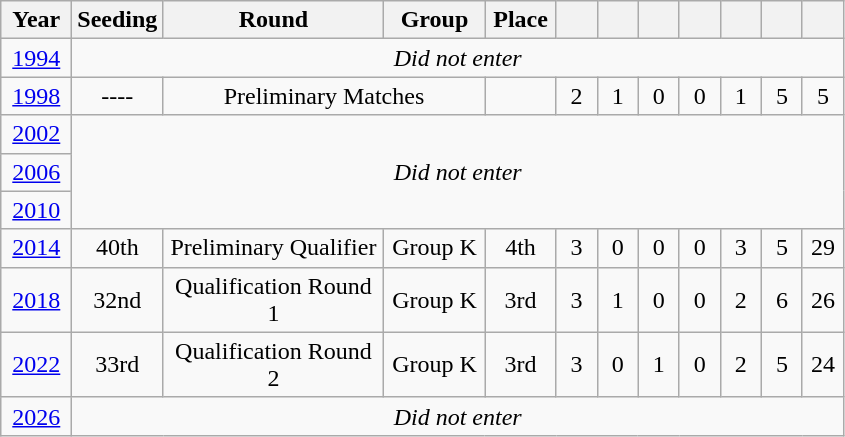<table class="wikitable" style="text-align:center;">
<tr>
<th width=40>Year</th>
<th width=40>Seeding</th>
<th width=140>Round</th>
<th width=60>Group</th>
<th width=40>Place</th>
<th width=20></th>
<th width=20></th>
<th width=20></th>
<th width=20></th>
<th width=20></th>
<th width=20></th>
<th width=20></th>
</tr>
<tr>
<td><a href='#'>1994</a></td>
<td colspan=11><em>Did not enter</em></td>
</tr>
<tr>
<td><a href='#'>1998</a></td>
<td>----</td>
<td colspan=2>Preliminary Matches</td>
<td></td>
<td>2</td>
<td>1</td>
<td>0</td>
<td>0</td>
<td>1</td>
<td>5</td>
<td>5</td>
</tr>
<tr>
<td><a href='#'>2002</a></td>
<td colspan=11 rowspan=3><em>Did not enter</em></td>
</tr>
<tr>
<td><a href='#'>2006</a></td>
</tr>
<tr>
<td><a href='#'>2010</a></td>
</tr>
<tr>
<td><a href='#'>2014</a></td>
<td>40th</td>
<td>Preliminary Qualifier</td>
<td>Group K</td>
<td>4th</td>
<td>3</td>
<td>0</td>
<td>0</td>
<td>0</td>
<td>3</td>
<td>5</td>
<td>29</td>
</tr>
<tr>
<td><a href='#'>2018</a></td>
<td>32nd</td>
<td>Qualification Round 1</td>
<td>Group K</td>
<td>3rd</td>
<td>3</td>
<td>1</td>
<td>0</td>
<td>0</td>
<td>2</td>
<td>6</td>
<td>26</td>
</tr>
<tr>
<td><a href='#'>2022</a></td>
<td>33rd</td>
<td>Qualification Round 2</td>
<td>Group K</td>
<td>3rd</td>
<td>3</td>
<td>0</td>
<td>1</td>
<td>0</td>
<td>2</td>
<td>5</td>
<td>24</td>
</tr>
<tr>
<td><a href='#'>2026</a></td>
<td colspan=11><em>Did not enter</em></td>
</tr>
</table>
